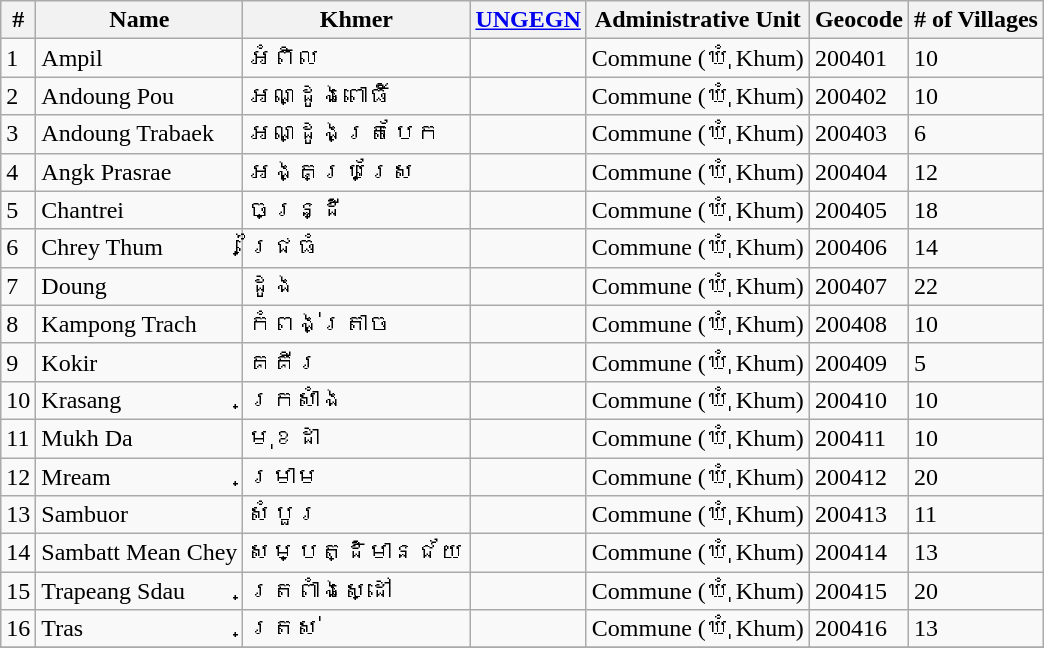<table class="wikitable sortable">
<tr>
<th>#</th>
<th>Name</th>
<th>Khmer</th>
<th><a href='#'>UNGEGN</a></th>
<th>Administrative Unit</th>
<th>Geocode</th>
<th># of Villages</th>
</tr>
<tr>
<td>1</td>
<td>Ampil</td>
<td>អំពិល</td>
<td></td>
<td>Commune (ឃុំ Khum)</td>
<td>200401</td>
<td>10</td>
</tr>
<tr>
<td>2</td>
<td>Andoung Pou</td>
<td>អណ្ដូងពោធិ៍</td>
<td></td>
<td>Commune (ឃុំ Khum)</td>
<td>200402</td>
<td>10</td>
</tr>
<tr>
<td>3</td>
<td>Andoung Trabaek</td>
<td>អណ្ដូងត្របែក</td>
<td></td>
<td>Commune (ឃុំ Khum)</td>
<td>200403</td>
<td>6</td>
</tr>
<tr>
<td>4</td>
<td>Angk Prasrae</td>
<td>អង្គប្រស្រែ</td>
<td></td>
<td>Commune (ឃុំ Khum)</td>
<td>200404</td>
<td>12</td>
</tr>
<tr>
<td>5</td>
<td>Chantrei</td>
<td>ចន្ដ្រី</td>
<td></td>
<td>Commune (ឃុំ Khum)</td>
<td>200405</td>
<td>18</td>
</tr>
<tr>
<td>6</td>
<td>Chrey Thum</td>
<td>ជ្រៃធំ</td>
<td></td>
<td>Commune (ឃុំ Khum)</td>
<td>200406</td>
<td>14</td>
</tr>
<tr>
<td>7</td>
<td>Doung</td>
<td>ដូង</td>
<td></td>
<td>Commune (ឃុំ Khum)</td>
<td>200407</td>
<td>22</td>
</tr>
<tr>
<td>8</td>
<td>Kampong Trach</td>
<td>កំពង់ត្រាច</td>
<td></td>
<td>Commune (ឃុំ Khum)</td>
<td>200408</td>
<td>10</td>
</tr>
<tr>
<td>9</td>
<td>Kokir</td>
<td>គគីរ</td>
<td></td>
<td>Commune (ឃុំ Khum)</td>
<td>200409</td>
<td>5</td>
</tr>
<tr>
<td>10</td>
<td>Krasang</td>
<td>ក្រសាំង</td>
<td></td>
<td>Commune (ឃុំ Khum)</td>
<td>200410</td>
<td>10</td>
</tr>
<tr>
<td>11</td>
<td>Mukh Da</td>
<td>មុខដា</td>
<td></td>
<td>Commune (ឃុំ Khum)</td>
<td>200411</td>
<td>10</td>
</tr>
<tr>
<td>12</td>
<td>Mream</td>
<td>ម្រាម</td>
<td></td>
<td>Commune (ឃុំ Khum)</td>
<td>200412</td>
<td>20</td>
</tr>
<tr>
<td>13</td>
<td>Sambuor</td>
<td>សំបួរ</td>
<td></td>
<td>Commune (ឃុំ Khum)</td>
<td>200413</td>
<td>11</td>
</tr>
<tr>
<td>14</td>
<td>Sambatt Mean Chey</td>
<td>សម្បត្ដិមានជ័យ</td>
<td></td>
<td>Commune (ឃុំ Khum)</td>
<td>200414</td>
<td>13</td>
</tr>
<tr>
<td>15</td>
<td>Trapeang Sdau</td>
<td>ត្រពាំងស្ដៅ</td>
<td></td>
<td>Commune (ឃុំ Khum)</td>
<td>200415</td>
<td>20</td>
</tr>
<tr>
<td>16</td>
<td>Tras</td>
<td>ត្រស់</td>
<td></td>
<td>Commune (ឃុំ Khum)</td>
<td>200416</td>
<td>13</td>
</tr>
<tr>
</tr>
</table>
